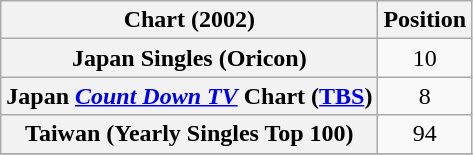<table class="wikitable plainrowheaders">
<tr>
<th>Chart (2002)</th>
<th>Position</th>
</tr>
<tr>
<th scope="row">Japan Singles (Oricon)</th>
<td style="text-align:center;">10</td>
</tr>
<tr>
<th scope="row">Japan <em><a href='#'>Count Down TV</a></em> Chart (<a href='#'>TBS</a>)</th>
<td style="text-align:center;">8</td>
</tr>
<tr>
<th scope="row">Taiwan (Yearly Singles Top 100)</th>
<td style="text-align:center;">94</td>
</tr>
<tr>
</tr>
</table>
